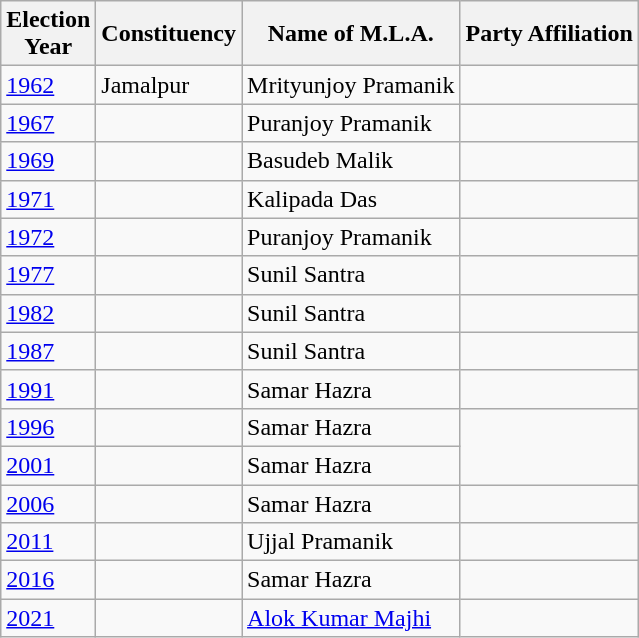<table class="wikitable sortable">
<tr>
<th>Election<br> Year</th>
<th>Constituency</th>
<th>Name of M.L.A.</th>
<th colspan=2>Party Affiliation</th>
</tr>
<tr>
<td><a href='#'>1962</a></td>
<td>Jamalpur</td>
<td>Mrityunjoy Pramanik</td>
<td></td>
</tr>
<tr>
<td><a href='#'>1967</a></td>
<td></td>
<td>Puranjoy Pramanik</td>
</tr>
<tr>
<td><a href='#'>1969</a></td>
<td></td>
<td>Basudeb Malik</td>
<td></td>
</tr>
<tr>
<td><a href='#'>1971</a></td>
<td></td>
<td>Kalipada Das</td>
<td></td>
</tr>
<tr>
<td><a href='#'>1972</a></td>
<td></td>
<td>Puranjoy Pramanik</td>
<td></td>
</tr>
<tr>
<td><a href='#'>1977</a></td>
<td></td>
<td>Sunil Santra</td>
<td></td>
</tr>
<tr>
<td><a href='#'>1982</a></td>
<td></td>
<td>Sunil Santra</td>
<td></td>
</tr>
<tr>
<td><a href='#'>1987</a></td>
<td></td>
<td>Sunil Santra</td>
</tr>
<tr>
<td><a href='#'>1991</a></td>
<td></td>
<td>Samar Hazra</td>
<td></td>
</tr>
<tr>
<td><a href='#'>1996</a></td>
<td></td>
<td>Samar Hazra</td>
</tr>
<tr>
<td><a href='#'>2001</a></td>
<td></td>
<td>Samar Hazra</td>
</tr>
<tr>
<td><a href='#'>2006</a></td>
<td></td>
<td>Samar Hazra</td>
<td></td>
</tr>
<tr>
<td><a href='#'>2011</a></td>
<td></td>
<td>Ujjal Pramanik</td>
<td></td>
</tr>
<tr>
<td><a href='#'>2016</a></td>
<td></td>
<td>Samar Hazra</td>
<td></td>
</tr>
<tr>
<td><a href='#'>2021</a></td>
<td></td>
<td><a href='#'>Alok Kumar Majhi</a></td>
<td> </td>
</tr>
</table>
